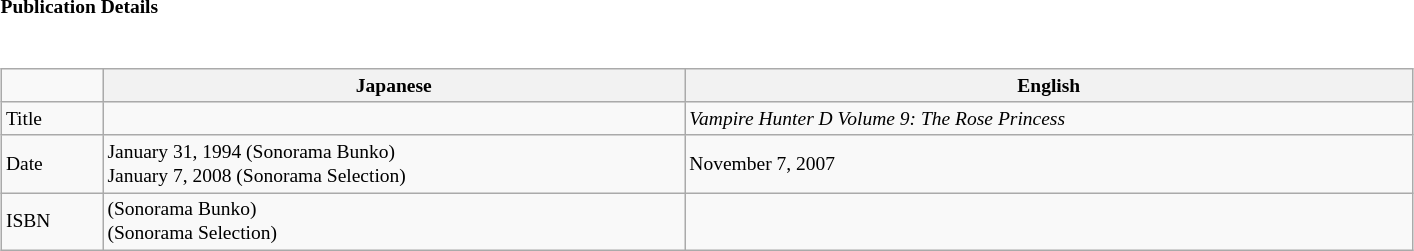<table class="collapsible collapsed" border="0" style="width:75%; font-size:small;">
<tr>
<th style="width:20em; text-align:left">Publication Details</th>
<th></th>
</tr>
<tr>
<td colspan="2"><br><table class="wikitable" style="width:100%; font-size:small;  margin-right:-1em;">
<tr>
<td></td>
<th>Japanese</th>
<th>English</th>
</tr>
<tr>
<td>Title</td>
<td> </td>
<td> <em>Vampire Hunter D Volume 9: The Rose Princess</em></td>
</tr>
<tr>
<td>Date</td>
<td> January 31, 1994 (Sonorama Bunko)<br>January 7, 2008 (Sonorama Selection)</td>
<td> November 7, 2007</td>
</tr>
<tr>
<td>ISBN</td>
<td>  (Sonorama Bunko)<br> (Sonorama Selection)</td>
<td> </td>
</tr>
</table>
</td>
</tr>
</table>
